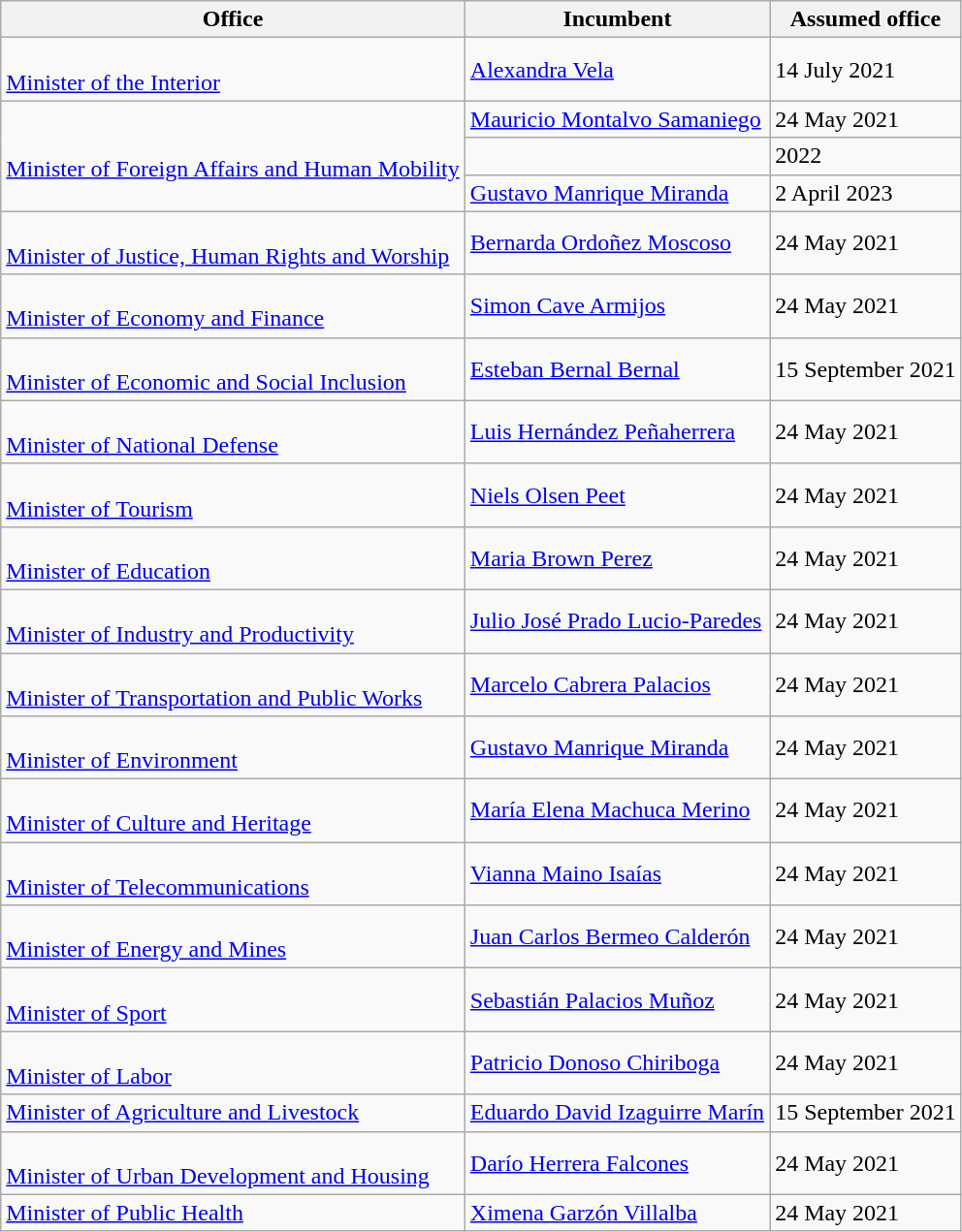<table class="wikitable sortable">
<tr>
<th>Office</th>
<th>Incumbent</th>
<th>Assumed office</th>
</tr>
<tr>
<td><br><a href='#'>Minister of the Interior</a></td>
<td><a href='#'>Alexandra Vela</a></td>
<td>14 July 2021</td>
</tr>
<tr>
<td rowspan="3"><br><a href='#'>Minister of Foreign Affairs and Human Mobility</a></td>
<td><a href='#'>Mauricio Montalvo Samaniego</a></td>
<td>24 May 2021</td>
</tr>
<tr>
<td></td>
<td>2022</td>
</tr>
<tr>
<td><a href='#'>Gustavo Manrique Miranda</a></td>
<td>2 April 2023</td>
</tr>
<tr>
<td><br><a href='#'>Minister of Justice, Human Rights and Worship</a></td>
<td><a href='#'>Bernarda Ordoñez Moscoso</a></td>
<td>24 May 2021</td>
</tr>
<tr>
<td><br><a href='#'>Minister of Economy and Finance</a></td>
<td><a href='#'>Simon Cave Armijos</a></td>
<td>24 May 2021</td>
</tr>
<tr>
<td><br><a href='#'>Minister of Economic and Social Inclusion</a></td>
<td><a href='#'>Esteban Bernal Bernal</a></td>
<td>15 September 2021</td>
</tr>
<tr>
<td><br><a href='#'>Minister of National Defense</a></td>
<td><a href='#'>Luis Hernández Peñaherrera</a></td>
<td>24 May 2021</td>
</tr>
<tr>
<td><br><a href='#'>Minister of Tourism</a></td>
<td><a href='#'>Niels Olsen Peet</a></td>
<td>24 May 2021</td>
</tr>
<tr>
<td><br><a href='#'>Minister of Education</a></td>
<td><a href='#'>Maria Brown Perez</a></td>
<td>24 May 2021</td>
</tr>
<tr>
<td><br><a href='#'>Minister of Industry and Productivity</a></td>
<td><a href='#'>Julio José Prado Lucio-Paredes</a></td>
<td>24 May 2021</td>
</tr>
<tr>
<td><br><a href='#'>Minister of Transportation and Public Works</a></td>
<td><a href='#'>Marcelo Cabrera Palacios</a></td>
<td>24 May 2021</td>
</tr>
<tr>
<td><br><a href='#'>Minister of Environment</a></td>
<td><a href='#'>Gustavo Manrique Miranda</a></td>
<td>24 May 2021</td>
</tr>
<tr>
<td><br><a href='#'>Minister of Culture and Heritage</a></td>
<td><a href='#'>María Elena Machuca Merino</a></td>
<td>24 May 2021</td>
</tr>
<tr>
<td><br><a href='#'>Minister of Telecommunications</a></td>
<td><a href='#'>Vianna Maino Isaías</a></td>
<td>24 May 2021</td>
</tr>
<tr>
<td><br><a href='#'>Minister of Energy and Mines</a></td>
<td><a href='#'>Juan Carlos Bermeo Calderón</a></td>
<td>24 May 2021</td>
</tr>
<tr>
<td><br><a href='#'>Minister of Sport</a></td>
<td><a href='#'>Sebastián Palacios Muñoz</a></td>
<td>24 May 2021</td>
</tr>
<tr>
<td><br><a href='#'>Minister of Labor</a></td>
<td><a href='#'>Patricio Donoso Chiriboga</a></td>
<td>24 May 2021</td>
</tr>
<tr>
<td><a href='#'>Minister of Agriculture and Livestock</a></td>
<td><a href='#'>Eduardo David Izaguirre Marín</a></td>
<td>15 September 2021</td>
</tr>
<tr>
<td><br><a href='#'>Minister of Urban Development and Housing</a></td>
<td><a href='#'>Darío Herrera Falcones</a></td>
<td>24 May 2021</td>
</tr>
<tr>
<td><a href='#'>Minister of Public Health</a></td>
<td><a href='#'>Ximena Garzón Villalba</a></td>
<td>24 May 2021</td>
</tr>
</table>
